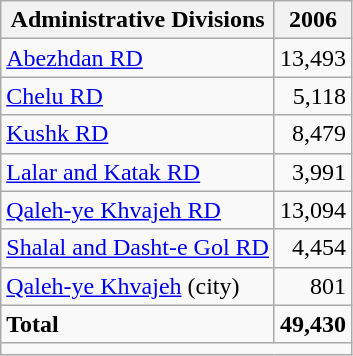<table class="wikitable">
<tr>
<th>Administrative Divisions</th>
<th>2006</th>
</tr>
<tr>
<td><a href='#'>Abezhdan RD</a></td>
<td style="text-align: right;">13,493</td>
</tr>
<tr>
<td><a href='#'>Chelu RD</a></td>
<td style="text-align: right;">5,118</td>
</tr>
<tr>
<td><a href='#'>Kushk RD</a></td>
<td style="text-align: right;">8,479</td>
</tr>
<tr>
<td><a href='#'>Lalar and Katak RD</a></td>
<td style="text-align: right;">3,991</td>
</tr>
<tr>
<td><a href='#'>Qaleh-ye Khvajeh RD</a></td>
<td style="text-align: right;">13,094</td>
</tr>
<tr>
<td><a href='#'>Shalal and Dasht-e Gol RD</a></td>
<td style="text-align: right;">4,454</td>
</tr>
<tr>
<td><a href='#'>Qaleh-ye Khvajeh</a> (city)</td>
<td style="text-align: right;">801</td>
</tr>
<tr>
<td><strong>Total</strong></td>
<td style="text-align: right;"><strong>49,430</strong></td>
</tr>
<tr>
<td colspan=2></td>
</tr>
</table>
